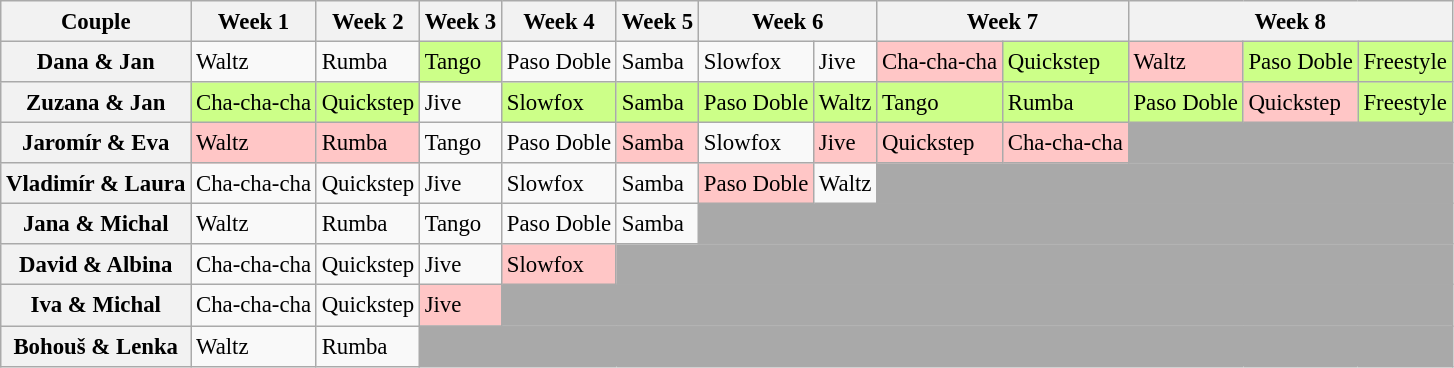<table class="wikitable" style="text-align:left; font-size:95%; line-height:20px;">
<tr>
<th>Couple</th>
<th>Week 1</th>
<th>Week 2</th>
<th>Week 3</th>
<th>Week 4</th>
<th>Week 5</th>
<th colspan=2>Week 6</th>
<th colspan=2>Week 7</th>
<th colspan=3>Week 8</th>
</tr>
<tr>
<th>Dana & Jan</th>
<td>Waltz</td>
<td>Rumba</td>
<td style="background:#ccff88;">Tango</td>
<td>Paso Doble</td>
<td>Samba</td>
<td>Slowfox</td>
<td>Jive</td>
<td style="background:#ffc6c6;">Cha-cha-cha</td>
<td style="background:#ccff88;">Quickstep</td>
<td style="background:#ffc6c6;">Waltz</td>
<td style="background:#ccff88;">Paso Doble</td>
<td style="background:#ccff88;">Freestyle</td>
</tr>
<tr>
<th>Zuzana & Jan</th>
<td style="background:#ccff88;">Cha-cha-cha</td>
<td style="background:#ccff88;">Quickstep</td>
<td>Jive</td>
<td style="background:#ccff88;">Slowfox</td>
<td style="background:#ccff88;">Samba</td>
<td style="background:#ccff88;">Paso Doble</td>
<td style="background:#ccff88;">Waltz</td>
<td style="background:#ccff88;">Tango</td>
<td style="background:#ccff88;">Rumba</td>
<td style="background:#ccff88;">Paso Doble</td>
<td style="background:#ffc6c6;">Quickstep</td>
<td style="background:#ccff88;">Freestyle</td>
</tr>
<tr>
<th>Jaromír & Eva</th>
<td style="background:#ffc6c6;">Waltz</td>
<td style="background:#ffc6c6;">Rumba</td>
<td>Tango</td>
<td>Paso Doble</td>
<td style="background:#ffc6c6;">Samba</td>
<td>Slowfox</td>
<td style="background:#ffc6c6;">Jive</td>
<td style="background:#ffc6c6;">Quickstep</td>
<td style="background:#ffc6c6;">Cha-cha-cha</td>
<td bgcolor="darkgray" colspan="10"></td>
</tr>
<tr>
<th>Vladimír & Laura</th>
<td>Cha-cha-cha</td>
<td>Quickstep</td>
<td>Jive</td>
<td>Slowfox</td>
<td>Samba</td>
<td style="background:#ffc6c6;">Paso Doble</td>
<td>Waltz</td>
<td bgcolor="darkgray" colspan="10"></td>
</tr>
<tr>
<th>Jana & Michal</th>
<td>Waltz</td>
<td>Rumba</td>
<td>Tango</td>
<td>Paso Doble</td>
<td>Samba</td>
<td bgcolor="darkgray" colspan="10"></td>
</tr>
<tr>
<th>David & Albina</th>
<td>Cha-cha-cha</td>
<td>Quickstep</td>
<td>Jive</td>
<td style="background:#ffc6c6;">Slowfox</td>
<td bgcolor="darkgray" colspan="10"></td>
</tr>
<tr>
<th>Iva & Michal</th>
<td>Cha-cha-cha</td>
<td>Quickstep</td>
<td style="background:#ffc6c6;">Jive</td>
<td bgcolor="darkgray" colspan="10"></td>
</tr>
<tr>
<th>Bohouš & Lenka</th>
<td>Waltz</td>
<td>Rumba</td>
<td bgcolor="darkgray" colspan="10"></td>
</tr>
</table>
